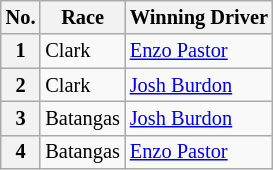<table class="wikitable" style="font-size:85%">
<tr>
<th>No.</th>
<th>Race</th>
<th>Winning Driver</th>
</tr>
<tr>
<th>1</th>
<td>Clark</td>
<td> <a href='#'>Enzo Pastor</a></td>
</tr>
<tr>
<th>2</th>
<td>Clark</td>
<td> <a href='#'>Josh Burdon</a></td>
</tr>
<tr>
<th>3</th>
<td>Batangas</td>
<td> <a href='#'>Josh Burdon</a></td>
</tr>
<tr>
<th>4</th>
<td>Batangas</td>
<td> <a href='#'>Enzo Pastor</a></td>
</tr>
</table>
